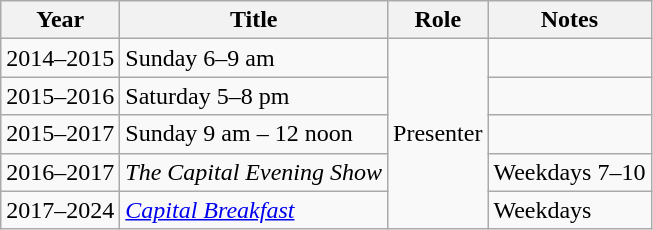<table class="wikitable">
<tr>
<th>Year</th>
<th>Title</th>
<th>Role</th>
<th>Notes</th>
</tr>
<tr>
<td>2014–2015</td>
<td>Sunday 6–9 am</td>
<td rowspan="5">Presenter</td>
<td></td>
</tr>
<tr>
<td>2015–2016</td>
<td>Saturday 5–8 pm</td>
<td></td>
</tr>
<tr>
<td>2015–2017</td>
<td>Sunday 9 am – 12 noon</td>
<td></td>
</tr>
<tr>
<td>2016–2017</td>
<td><em>The Capital Evening Show</em></td>
<td>Weekdays 7–10</td>
</tr>
<tr>
<td>2017–2024</td>
<td><em><a href='#'>Capital Breakfast</a></em></td>
<td>Weekdays</td>
</tr>
</table>
